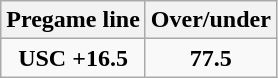<table class="wikitable">
<tr align="center">
<th style=>Pregame line</th>
<th style=>Over/under</th>
</tr>
<tr align="center">
<td><strong>USC +16.5</strong></td>
<td><strong>77.5</strong></td>
</tr>
</table>
